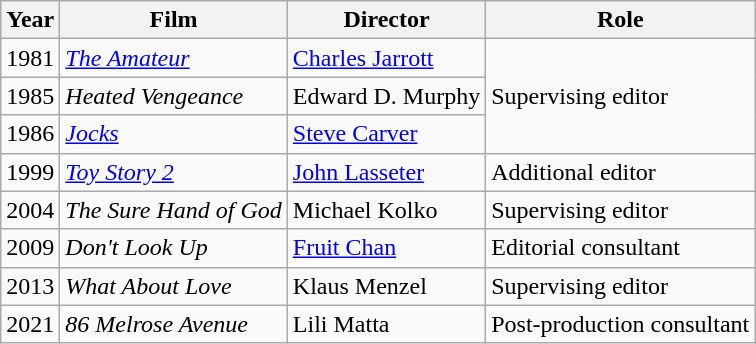<table class="wikitable">
<tr>
<th>Year</th>
<th>Film</th>
<th>Director</th>
<th>Role</th>
</tr>
<tr>
<td>1981</td>
<td><em><a href='#'>The Amateur</a></em></td>
<td><a href='#'>Charles Jarrott</a></td>
<td rowspan=3>Supervising editor</td>
</tr>
<tr>
<td>1985</td>
<td><em>Heated Vengeance</em></td>
<td>Edward D. Murphy</td>
</tr>
<tr>
<td>1986</td>
<td><em><a href='#'>Jocks</a></em></td>
<td><a href='#'>Steve Carver</a></td>
</tr>
<tr>
<td>1999</td>
<td><em><a href='#'>Toy Story 2</a></em></td>
<td><a href='#'>John Lasseter</a></td>
<td>Additional editor</td>
</tr>
<tr>
<td>2004</td>
<td><em>The Sure Hand of God</em></td>
<td>Michael Kolko</td>
<td>Supervising editor</td>
</tr>
<tr>
<td>2009</td>
<td><em>Don't Look Up</em></td>
<td><a href='#'>Fruit Chan</a></td>
<td>Editorial consultant</td>
</tr>
<tr>
<td>2013</td>
<td><em>What About Love</em></td>
<td>Klaus Menzel</td>
<td>Supervising editor</td>
</tr>
<tr>
<td>2021</td>
<td><em>86 Melrose Avenue</em></td>
<td>Lili Matta</td>
<td>Post-production consultant</td>
</tr>
</table>
